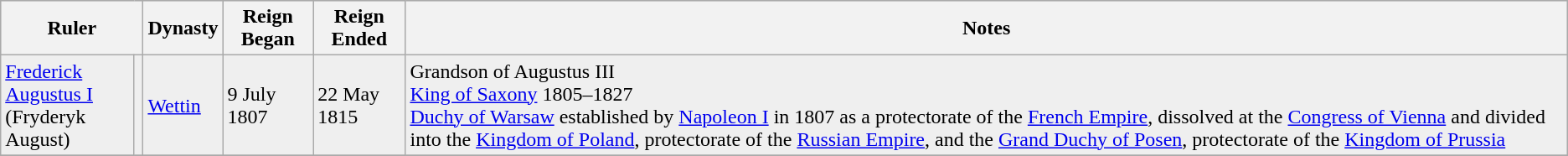<table class="wikitable">
<tr bgcolor=#cccccc>
<th colspan=2>Ruler</th>
<th>Dynasty</th>
<th>Reign Began</th>
<th>Reign Ended</th>
<th>Notes</th>
</tr>
<tr bgcolor=#EFEFEF>
<td><a href='#'>Frederick Augustus I</a><br>(Fryderyk August)</td>
<td></td>
<td><a href='#'>Wettin</a></td>
<td>9 July 1807</td>
<td>22 May 1815</td>
<td>Grandson of Augustus III<br><a href='#'>King of Saxony</a> 1805–1827<br><a href='#'>Duchy of Warsaw</a> established by <a href='#'>Napoleon I</a> in 1807 as a protectorate of the <a href='#'>French Empire</a>, dissolved at the <a href='#'>Congress of Vienna</a> and divided into the <a href='#'>Kingdom of Poland</a>, protectorate of the <a href='#'>Russian Empire</a>, and the <a href='#'>Grand Duchy of Posen</a>, protectorate of the <a href='#'>Kingdom of Prussia</a></td>
</tr>
<tr>
</tr>
</table>
